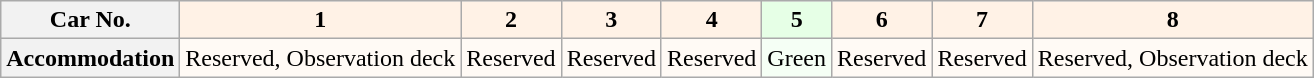<table class="wikitable">
<tr>
<th>Car No.</th>
<th style="background: #FFF2E6">1</th>
<th style="background: #FFF2E6">2</th>
<th style="background: #FFF2E6">3</th>
<th style="background: #FFF2E6">4</th>
<th style="background: #E6FFE6">5</th>
<th style="background: #FFF2E6">6</th>
<th style="background: #FFF2E6">7</th>
<th style="background: #FFF2E6">8</th>
</tr>
<tr>
<th>Accommodation</th>
<td style="background: #FFFAF5">Reserved, Observation deck</td>
<td style="background: #FFFAF5">Reserved</td>
<td style="background: #FFFAF5">Reserved</td>
<td style="background: #FFFAF5">Reserved</td>
<td style="background: #F5FFF5">Green</td>
<td style="background: #FFFAF5">Reserved</td>
<td style="background: #FFFAF5">Reserved</td>
<td style="background: #FFFAF5">Reserved, Observation deck</td>
</tr>
</table>
